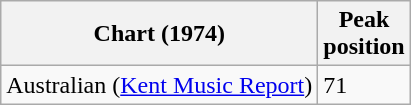<table class="wikitable sortable plainrowheaders">
<tr>
<th scope="col">Chart (1974)</th>
<th scope="col">Peak<br>position</th>
</tr>
<tr>
<td>Australian (<a href='#'>Kent Music Report</a>)</td>
<td>71</td>
</tr>
</table>
